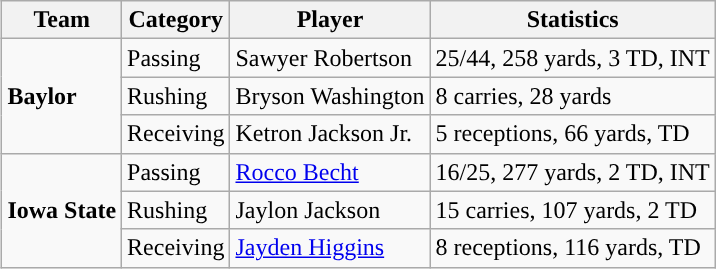<table class="wikitable" style="float: right;">
<tr>
<th>Team</th>
<th>Category</th>
<th>Player</th>
<th>Statistics</th>
</tr>
<tr>
<td rowspan=3><strong>Baylor</strong></td>
<td>Passing</td>
<td>Sawyer Robertson</td>
<td>25/44, 258 yards, 3 TD, INT</td>
</tr>
<tr>
<td>Rushing</td>
<td>Bryson Washington</td>
<td>8 carries, 28 yards</td>
</tr>
<tr>
<td>Receiving</td>
<td>Ketron Jackson Jr.</td>
<td>5 receptions, 66 yards, TD</td>
</tr>
<tr>
<td rowspan=3><strong>Iowa State</strong></td>
<td>Passing</td>
<td><a href='#'>Rocco Becht</a></td>
<td>16/25, 277 yards, 2 TD, INT</td>
</tr>
<tr>
<td>Rushing</td>
<td>Jaylon Jackson</td>
<td>15 carries, 107 yards, 2 TD</td>
</tr>
<tr>
<td>Receiving</td>
<td><a href='#'>Jayden Higgins</a></td>
<td>8 receptions, 116 yards, TD</td>
</tr>
</table>
